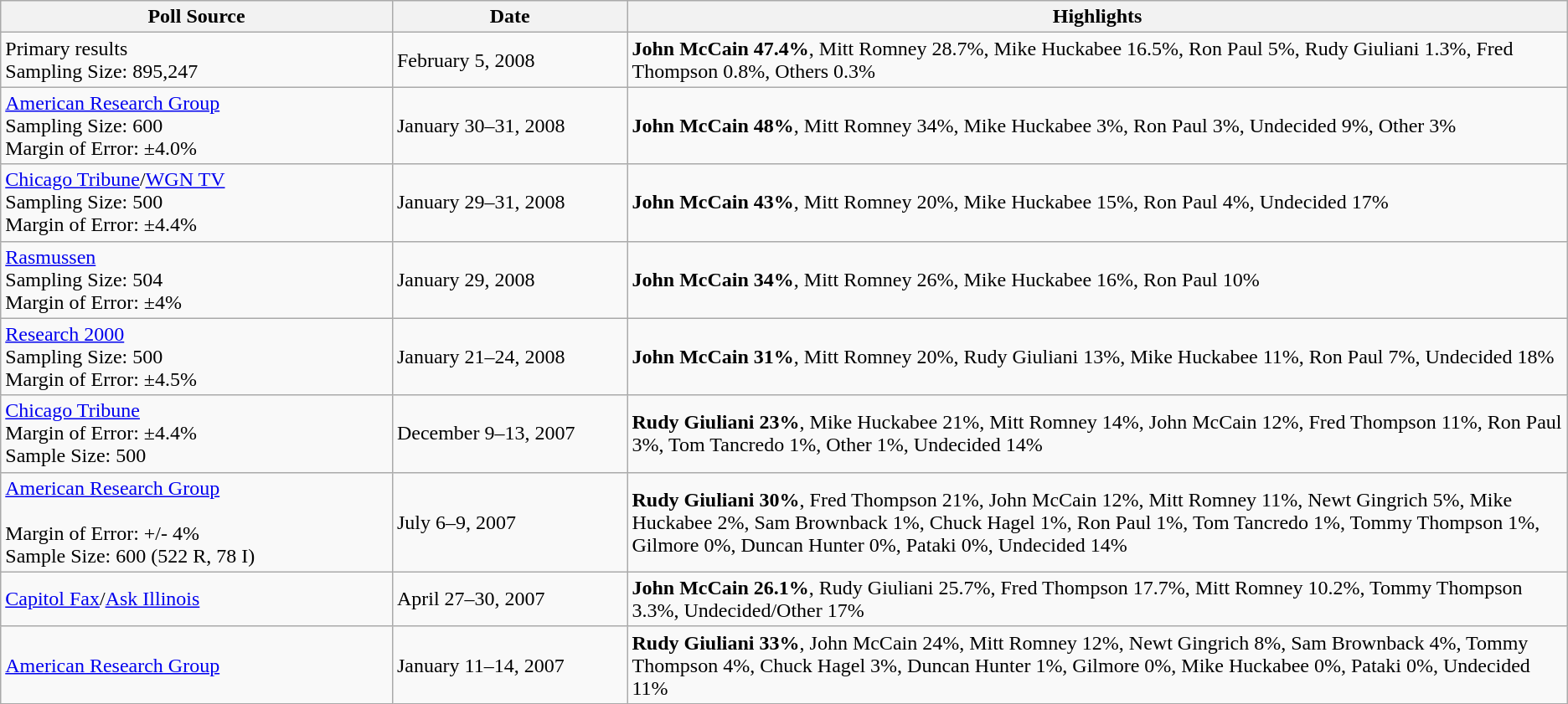<table class="wikitable sortable">
<tr>
<th width="25%">Poll Source</th>
<th width="15%">Date</th>
<th width="60%">Highlights</th>
</tr>
<tr>
<td>Primary results<br>Sampling Size: 895,247<br></td>
<td>February 5, 2008</td>
<td><strong>John McCain 47.4%</strong>, Mitt Romney 28.7%, Mike Huckabee 16.5%, Ron Paul 5%, Rudy Giuliani 1.3%, Fred Thompson 0.8%, Others 0.3%</td>
</tr>
<tr>
<td><a href='#'>American Research Group </a><br>Sampling Size: 600<br>
Margin of Error: ±4.0%</td>
<td>January 30–31, 2008</td>
<td><strong>John McCain 48%</strong>, Mitt Romney 34%, Mike Huckabee 3%, Ron Paul 3%, Undecided 9%, Other 3%</td>
</tr>
<tr>
<td><a href='#'>Chicago Tribune</a>/<a href='#'>WGN TV</a><br>Sampling Size: 500<br>
Margin of Error: ±4.4%</td>
<td>January 29–31, 2008</td>
<td><strong>John McCain 43%</strong>, Mitt Romney 20%, Mike Huckabee 15%, Ron Paul 4%, Undecided 17%</td>
</tr>
<tr>
<td><a href='#'>Rasmussen</a><br>Sampling Size: 504<br>
Margin of Error: ±4%</td>
<td>January 29, 2008</td>
<td><strong>John McCain 34%</strong>, Mitt Romney 26%, Mike Huckabee 16%, Ron Paul 10%</td>
</tr>
<tr>
<td><a href='#'>Research 2000</a><br>Sampling Size: 500<br>
Margin of Error: ±4.5%</td>
<td>January 21–24, 2008</td>
<td><strong>John McCain 31%</strong>, Mitt Romney 20%, Rudy Giuliani 13%, Mike Huckabee 11%, Ron Paul 7%, Undecided 18%</td>
</tr>
<tr>
<td><a href='#'>Chicago Tribune</a><br>Margin of Error: ±4.4%<br>
Sample Size: 500</td>
<td>December 9–13, 2007</td>
<td><strong>Rudy Giuliani 23%</strong>, Mike Huckabee 21%, Mitt Romney 14%, John McCain 12%, Fred Thompson 11%, Ron Paul 3%, Tom Tancredo 1%, Other 1%, Undecided 14%</td>
</tr>
<tr>
<td><a href='#'>American Research Group</a><br><br>Margin of Error: +/- 4%<br>
Sample Size: 600 (522 R, 78 I)</td>
<td>July 6–9, 2007</td>
<td><strong>Rudy Giuliani 30%</strong>, Fred Thompson 21%, John McCain 12%, Mitt Romney 11%, Newt Gingrich 5%, Mike Huckabee 2%, Sam Brownback 1%, Chuck Hagel 1%, Ron Paul 1%, Tom Tancredo 1%, Tommy Thompson 1%, Gilmore 0%, Duncan Hunter 0%, Pataki 0%, Undecided 14%</td>
</tr>
<tr>
<td><a href='#'>Capitol Fax</a>/<a href='#'>Ask Illinois</a></td>
<td>April 27–30, 2007</td>
<td><strong>John McCain 26.1%</strong>, Rudy Giuliani 25.7%, Fred Thompson 17.7%, Mitt Romney 10.2%, Tommy Thompson 3.3%, Undecided/Other 17%</td>
</tr>
<tr>
<td><a href='#'>American Research Group</a></td>
<td>January 11–14, 2007</td>
<td><strong>Rudy Giuliani 33%</strong>, John McCain 24%, Mitt Romney 12%, Newt Gingrich 8%, Sam Brownback 4%, Tommy Thompson 4%, Chuck Hagel 3%, Duncan Hunter 1%, Gilmore 0%, Mike Huckabee 0%, Pataki 0%, Undecided 11%</td>
</tr>
</table>
